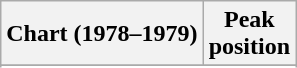<table class="wikitable sortable plainrowheaders">
<tr>
<th scope="col">Chart (1978–1979)</th>
<th scope="col">Peak<br>position</th>
</tr>
<tr>
</tr>
<tr>
</tr>
<tr>
</tr>
<tr>
</tr>
<tr>
</tr>
<tr>
</tr>
<tr>
</tr>
</table>
